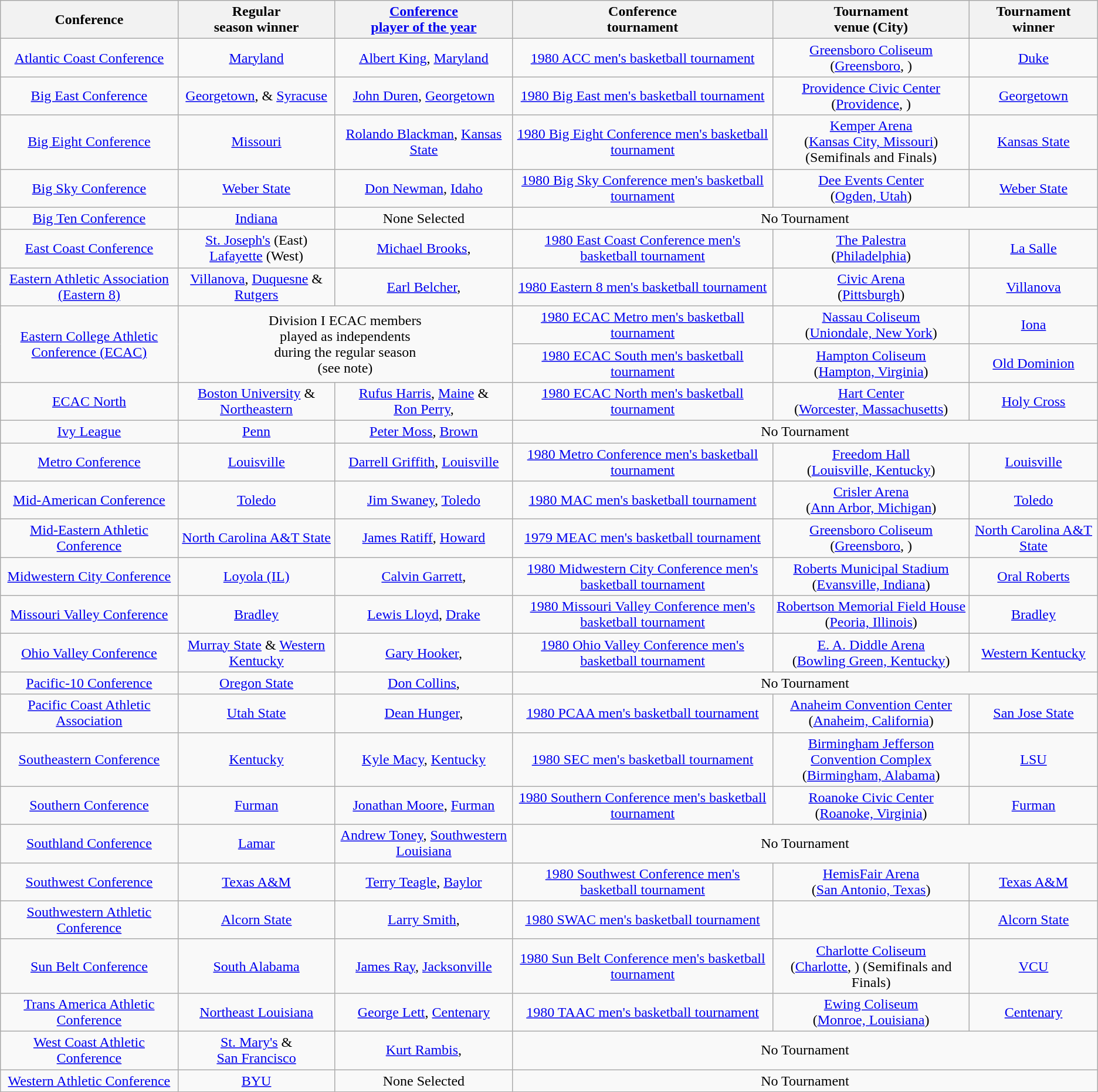<table class="wikitable" style="text-align:center;">
<tr>
<th>Conference</th>
<th>Regular <br> season winner</th>
<th><a href='#'>Conference <br> player of the year</a></th>
<th>Conference <br> tournament</th>
<th>Tournament <br> venue (City)</th>
<th>Tournament <br> winner</th>
</tr>
<tr>
<td><a href='#'>Atlantic Coast Conference</a></td>
<td><a href='#'>Maryland</a></td>
<td><a href='#'>Albert King</a>, <a href='#'>Maryland</a></td>
<td><a href='#'>1980 ACC men's basketball tournament</a></td>
<td><a href='#'>Greensboro Coliseum</a><br>(<a href='#'>Greensboro</a>, )</td>
<td><a href='#'>Duke</a></td>
</tr>
<tr>
<td><a href='#'>Big East Conference</a></td>
<td><a href='#'>Georgetown</a>,  & <a href='#'>Syracuse</a></td>
<td><a href='#'>John Duren</a>, <a href='#'>Georgetown</a></td>
<td><a href='#'>1980 Big East men's basketball tournament</a></td>
<td><a href='#'>Providence Civic Center</a><br>(<a href='#'>Providence</a>, )</td>
<td><a href='#'>Georgetown</a></td>
</tr>
<tr>
<td><a href='#'>Big Eight Conference</a></td>
<td><a href='#'>Missouri</a></td>
<td><a href='#'>Rolando Blackman</a>, <a href='#'>Kansas State</a></td>
<td><a href='#'>1980 Big Eight Conference men's basketball tournament</a></td>
<td><a href='#'>Kemper Arena</a><br>(<a href='#'>Kansas City, Missouri</a>)<br>(Semifinals and Finals)</td>
<td><a href='#'>Kansas State</a></td>
</tr>
<tr>
<td><a href='#'>Big Sky Conference</a></td>
<td><a href='#'>Weber State</a></td>
<td><a href='#'>Don Newman</a>, <a href='#'>Idaho</a></td>
<td><a href='#'>1980 Big Sky Conference men's basketball tournament</a></td>
<td><a href='#'>Dee Events Center</a><br>(<a href='#'>Ogden, Utah</a>)</td>
<td><a href='#'>Weber State</a></td>
</tr>
<tr>
<td><a href='#'>Big Ten Conference</a></td>
<td><a href='#'>Indiana</a></td>
<td>None Selected</td>
<td colspan=3>No Tournament</td>
</tr>
<tr>
<td><a href='#'>East Coast Conference</a></td>
<td><a href='#'>St. Joseph's</a> (East)<br> <a href='#'>Lafayette</a> (West)</td>
<td><a href='#'>Michael Brooks</a>, </td>
<td><a href='#'>1980 East Coast Conference men's basketball tournament</a></td>
<td><a href='#'>The Palestra</a><br>(<a href='#'>Philadelphia</a>)</td>
<td><a href='#'>La Salle</a></td>
</tr>
<tr>
<td><a href='#'>Eastern Athletic Association (Eastern 8)</a></td>
<td><a href='#'>Villanova</a>, <a href='#'>Duquesne</a> & <a href='#'>Rutgers</a></td>
<td><a href='#'>Earl Belcher</a>, </td>
<td><a href='#'>1980 Eastern 8 men's basketball tournament</a></td>
<td><a href='#'>Civic Arena</a> <br>(<a href='#'>Pittsburgh</a>)</td>
<td><a href='#'>Villanova</a></td>
</tr>
<tr>
<td rowspan=2><a href='#'>Eastern College Athletic<br>Conference (ECAC)</a></td>
<td colspan=2 rowspan=2>Division I ECAC members<br>played as independents<br>during the regular season<br>(see note)</td>
<td><a href='#'>1980 ECAC Metro men's basketball tournament</a></td>
<td><a href='#'>Nassau Coliseum</a><br>(<a href='#'>Uniondale, New York</a>)</td>
<td><a href='#'>Iona</a></td>
</tr>
<tr>
<td><a href='#'>1980 ECAC South men's basketball tournament</a></td>
<td><a href='#'>Hampton Coliseum</a><br>(<a href='#'>Hampton, Virginia</a>)</td>
<td><a href='#'>Old Dominion</a></td>
</tr>
<tr>
<td><a href='#'>ECAC North</a></td>
<td><a href='#'>Boston University</a> & <a href='#'>Northeastern</a></td>
<td><a href='#'>Rufus Harris</a>, <a href='#'>Maine</a> &<br><a href='#'>Ron Perry</a>, </td>
<td><a href='#'>1980 ECAC North men's basketball tournament</a></td>
<td><a href='#'>Hart Center</a> <br>(<a href='#'>Worcester, Massachusetts</a>)</td>
<td><a href='#'>Holy Cross</a></td>
</tr>
<tr>
<td><a href='#'>Ivy League</a></td>
<td><a href='#'>Penn</a></td>
<td><a href='#'>Peter Moss</a>, <a href='#'>Brown</a></td>
<td colspan=3>No Tournament</td>
</tr>
<tr>
<td><a href='#'>Metro Conference</a></td>
<td><a href='#'>Louisville</a></td>
<td><a href='#'>Darrell Griffith</a>, <a href='#'>Louisville</a></td>
<td><a href='#'>1980 Metro Conference men's basketball tournament</a></td>
<td><a href='#'>Freedom Hall</a><br>(<a href='#'>Louisville, Kentucky</a>)</td>
<td><a href='#'>Louisville</a></td>
</tr>
<tr>
<td><a href='#'>Mid-American Conference</a></td>
<td><a href='#'>Toledo</a></td>
<td><a href='#'>Jim Swaney</a>, <a href='#'>Toledo</a></td>
<td><a href='#'>1980 MAC men's basketball tournament</a></td>
<td><a href='#'>Crisler Arena</a><br>(<a href='#'>Ann Arbor, Michigan</a>)</td>
<td><a href='#'>Toledo</a></td>
</tr>
<tr>
<td><a href='#'>Mid-Eastern Athletic Conference</a></td>
<td><a href='#'>North Carolina A&T State</a></td>
<td><a href='#'>James Ratiff</a>, <a href='#'>Howard</a></td>
<td><a href='#'>1979 MEAC men's basketball tournament</a></td>
<td><a href='#'>Greensboro Coliseum</a><br>(<a href='#'>Greensboro</a>, )</td>
<td><a href='#'>North Carolina A&T State</a></td>
</tr>
<tr>
<td><a href='#'>Midwestern City Conference</a></td>
<td><a href='#'>Loyola (IL)</a></td>
<td><a href='#'>Calvin Garrett</a>, </td>
<td><a href='#'>1980 Midwestern City Conference men's basketball tournament</a></td>
<td><a href='#'>Roberts Municipal Stadium</a><br>(<a href='#'>Evansville, Indiana</a>)</td>
<td><a href='#'>Oral Roberts</a></td>
</tr>
<tr>
<td><a href='#'>Missouri Valley Conference</a></td>
<td><a href='#'>Bradley</a></td>
<td><a href='#'>Lewis Lloyd</a>, <a href='#'>Drake</a></td>
<td><a href='#'>1980 Missouri Valley Conference men's basketball tournament</a></td>
<td><a href='#'>Robertson Memorial Field House</a><br>(<a href='#'>Peoria, Illinois</a>)</td>
<td><a href='#'>Bradley</a></td>
</tr>
<tr>
<td><a href='#'>Ohio Valley Conference</a></td>
<td><a href='#'>Murray State</a> & <a href='#'>Western Kentucky</a></td>
<td><a href='#'>Gary Hooker</a>, </td>
<td><a href='#'>1980 Ohio Valley Conference men's basketball tournament</a></td>
<td><a href='#'>E. A. Diddle Arena</a><br>(<a href='#'>Bowling Green, Kentucky</a>)</td>
<td><a href='#'>Western Kentucky</a></td>
</tr>
<tr>
<td><a href='#'>Pacific-10 Conference</a></td>
<td><a href='#'>Oregon State</a></td>
<td><a href='#'>Don Collins</a>, </td>
<td colspan=3>No Tournament</td>
</tr>
<tr>
<td><a href='#'>Pacific Coast Athletic Association</a></td>
<td><a href='#'>Utah State</a></td>
<td><a href='#'>Dean Hunger</a>, </td>
<td><a href='#'>1980 PCAA men's basketball tournament</a></td>
<td><a href='#'>Anaheim Convention Center</a><br>(<a href='#'>Anaheim, California</a>)</td>
<td><a href='#'>San Jose State</a></td>
</tr>
<tr>
<td><a href='#'>Southeastern Conference</a></td>
<td><a href='#'>Kentucky</a></td>
<td><a href='#'>Kyle Macy</a>, <a href='#'>Kentucky</a></td>
<td><a href='#'>1980 SEC men's basketball tournament</a></td>
<td><a href='#'>Birmingham Jefferson Convention Complex</a><br>(<a href='#'>Birmingham, Alabama</a>)</td>
<td><a href='#'>LSU</a></td>
</tr>
<tr>
<td><a href='#'>Southern Conference</a></td>
<td><a href='#'>Furman</a></td>
<td><a href='#'>Jonathan Moore</a>, <a href='#'>Furman</a></td>
<td><a href='#'>1980 Southern Conference men's basketball tournament</a></td>
<td><a href='#'>Roanoke Civic Center</a><br>(<a href='#'>Roanoke, Virginia</a>)</td>
<td><a href='#'>Furman</a></td>
</tr>
<tr>
<td><a href='#'>Southland Conference</a></td>
<td><a href='#'>Lamar</a></td>
<td><a href='#'>Andrew Toney</a>, <a href='#'>Southwestern Louisiana</a></td>
<td colspan=3>No Tournament</td>
</tr>
<tr>
<td><a href='#'>Southwest Conference</a></td>
<td><a href='#'>Texas A&M</a></td>
<td><a href='#'>Terry Teagle</a>, <a href='#'>Baylor</a></td>
<td><a href='#'>1980 Southwest Conference men's basketball tournament</a></td>
<td><a href='#'>HemisFair Arena</a><br>(<a href='#'>San Antonio, Texas</a>)</td>
<td><a href='#'>Texas A&M</a></td>
</tr>
<tr>
<td><a href='#'>Southwestern Athletic Conference</a></td>
<td><a href='#'>Alcorn State</a></td>
<td><a href='#'>Larry Smith</a>, </td>
<td><a href='#'>1980 SWAC men's basketball tournament</a></td>
<td></td>
<td><a href='#'>Alcorn State</a></td>
</tr>
<tr>
<td><a href='#'>Sun Belt Conference</a></td>
<td><a href='#'>South Alabama</a></td>
<td><a href='#'>James Ray</a>, <a href='#'>Jacksonville</a></td>
<td><a href='#'>1980 Sun Belt Conference men's basketball tournament</a></td>
<td><a href='#'>Charlotte Coliseum</a><br>(<a href='#'>Charlotte</a>, ) (Semifinals and Finals)</td>
<td><a href='#'>VCU</a></td>
</tr>
<tr>
<td><a href='#'>Trans America Athletic Conference</a></td>
<td><a href='#'>Northeast Louisiana</a></td>
<td><a href='#'>George Lett</a>, <a href='#'>Centenary</a></td>
<td><a href='#'>1980 TAAC men's basketball tournament</a></td>
<td><a href='#'>Ewing Coliseum</a><br>(<a href='#'>Monroe, Louisiana</a>)</td>
<td><a href='#'>Centenary</a></td>
</tr>
<tr>
<td><a href='#'>West Coast Athletic Conference</a></td>
<td><a href='#'>St. Mary's</a> &<br><a href='#'>San Francisco</a></td>
<td><a href='#'>Kurt Rambis</a>, </td>
<td colspan=3>No Tournament</td>
</tr>
<tr>
<td><a href='#'>Western Athletic Conference</a></td>
<td><a href='#'>BYU</a></td>
<td>None Selected</td>
<td colspan=3>No Tournament</td>
</tr>
</table>
